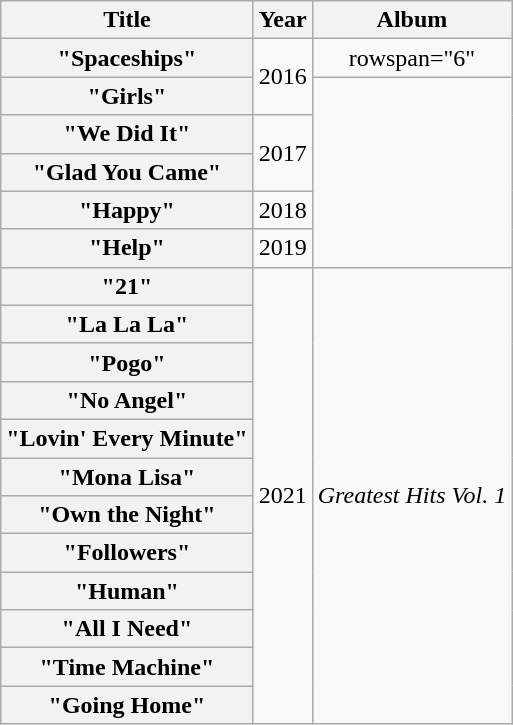<table class="wikitable plainrowheaders" style="text-align:center;">
<tr>
<th scope="col">Title</th>
<th scope="col">Year</th>
<th scope="col">Album</th>
</tr>
<tr>
<th scope="row">"Spaceships"</th>
<td rowspan="2">2016</td>
<td>rowspan="6" </td>
</tr>
<tr>
<th scope="row">"Girls"</th>
</tr>
<tr>
<th scope="row">"We Did It"</th>
<td rowspan="2">2017</td>
</tr>
<tr>
<th scope="row">"Glad You Came"</th>
</tr>
<tr>
<th scope="row">"Happy"</th>
<td>2018</td>
</tr>
<tr>
<th scope="row">"Help"</th>
<td>2019</td>
</tr>
<tr>
<th scope="row">"21"</th>
<td rowspan="12">2021</td>
<td rowspan="12"><em>Greatest Hits Vol. 1</em></td>
</tr>
<tr>
<th scope="row">"La La La"</th>
</tr>
<tr>
<th scope="row">"Pogo"</th>
</tr>
<tr>
<th scope="row">"No Angel"</th>
</tr>
<tr>
<th scope="row">"Lovin' Every Minute"</th>
</tr>
<tr>
<th scope="row">"Mona Lisa"</th>
</tr>
<tr>
<th scope="row">"Own the Night"</th>
</tr>
<tr>
<th scope="row">"Followers"</th>
</tr>
<tr>
<th scope="row">"Human"</th>
</tr>
<tr>
<th scope="row">"All I Need"</th>
</tr>
<tr>
<th scope="row">"Time Machine"</th>
</tr>
<tr>
<th scope="row">"Going Home"</th>
</tr>
</table>
